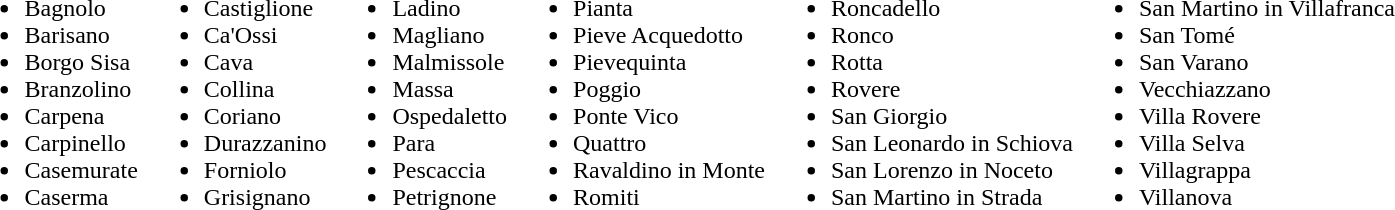<table>
<tr>
<td><br><ul><li>Bagnolo</li><li>Barisano</li><li>Borgo Sisa</li><li>Branzolino</li><li>Carpena</li><li>Carpinello</li><li>Casemurate</li><li>Caserma</li></ul></td>
<td><br><ul><li>Castiglione</li><li>Ca'Ossi</li><li>Cava</li><li>Collina</li><li>Coriano</li><li>Durazzanino</li><li>Forniolo</li><li>Grisignano</li></ul></td>
<td><br><ul><li>Ladino</li><li>Magliano</li><li>Malmissole</li><li>Massa</li><li>Ospedaletto</li><li>Para</li><li>Pescaccia</li><li>Petrignone</li></ul></td>
<td><br><ul><li>Pianta</li><li>Pieve Acquedotto</li><li>Pievequinta</li><li>Poggio</li><li>Ponte Vico</li><li>Quattro</li><li>Ravaldino in Monte</li><li>Romiti</li></ul></td>
<td><br><ul><li>Roncadello</li><li>Ronco</li><li>Rotta</li><li>Rovere</li><li>San Giorgio</li><li>San Leonardo in Schiova</li><li>San Lorenzo in Noceto</li><li>San Martino in Strada</li></ul></td>
<td><br><ul><li>San Martino in Villafranca</li><li>San Tomé</li><li>San Varano</li><li>Vecchiazzano</li><li>Villa Rovere</li><li>Villa Selva</li><li>Villagrappa</li><li>Villanova</li></ul></td>
</tr>
</table>
